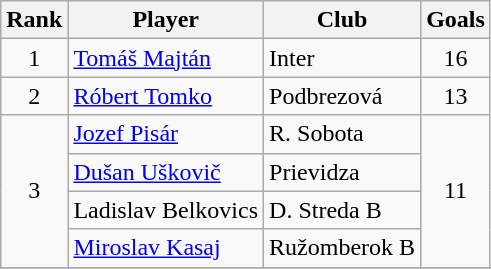<table class="wikitable" style="text-align:center">
<tr>
<th>Rank</th>
<th>Player</th>
<th>Club</th>
<th>Goals</th>
</tr>
<tr>
<td rowspan="1">1</td>
<td align="left"> <a href='#'>Tomáš Majtán</a></td>
<td align="left">Inter</td>
<td>16</td>
</tr>
<tr>
<td rowspan="1">2</td>
<td align="left"> <a href='#'>Róbert Tomko</a></td>
<td align="left">Podbrezová</td>
<td>13</td>
</tr>
<tr>
<td rowspan="4">3</td>
<td align="left"> <a href='#'>Jozef Pisár</a></td>
<td align="left">R. Sobota</td>
<td rowspan="4">11</td>
</tr>
<tr>
<td align="left"> <a href='#'>Dušan Uškovič</a></td>
<td align="left">Prievidza</td>
</tr>
<tr>
<td align="left"> Ladislav Belkovics</td>
<td align="left">D. Streda B</td>
</tr>
<tr>
<td align="left"> <a href='#'>Miroslav Kasaj</a></td>
<td align="left">Ružomberok B</td>
</tr>
<tr>
</tr>
</table>
